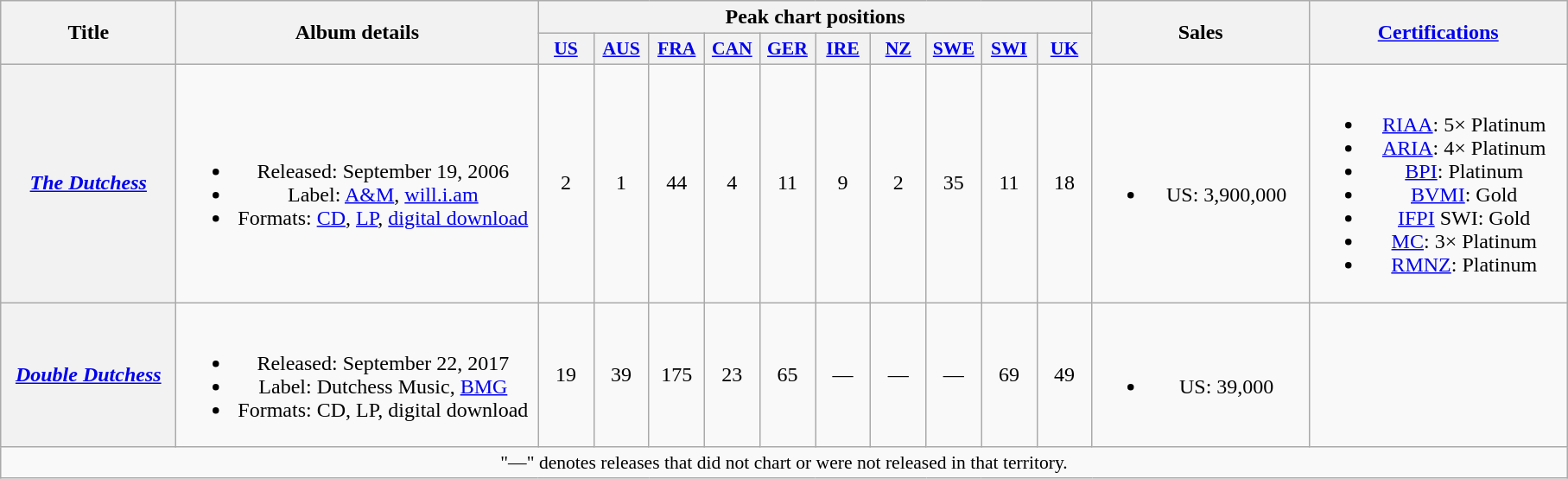<table class="wikitable plainrowheaders" style="text-align:center;">
<tr>
<th scope="col" rowspan="2" style="width:8em;">Title</th>
<th scope="col" rowspan="2" style="width:17em;">Album details</th>
<th scope="col" colspan="10">Peak chart positions</th>
<th scope="col" rowspan="2" style="width:10em;">Sales</th>
<th scope="col" rowspan="2" style="width:12em;"><a href='#'>Certifications</a></th>
</tr>
<tr>
<th scope="col" style="width:2.5em; font-size:90%;"><a href='#'>US</a><br></th>
<th scope="col" style="width:2.5em;font-size:90%;"><a href='#'>AUS</a><br></th>
<th scope="col" style="width:2.5em;font-size:90%;"><a href='#'>FRA</a><br></th>
<th scope="col" style="width:2.5em;font-size:90%;"><a href='#'>CAN</a><br></th>
<th scope="col" style="width:2.5em;font-size:90%;"><a href='#'>GER</a><br></th>
<th scope="col" style="width:2.5em;font-size:90%;"><a href='#'>IRE</a><br></th>
<th scope="col" style="width:2.5em;font-size:90%;"><a href='#'>NZ</a><br></th>
<th scope="col" style="width:2.5em; font-size:90%;"><a href='#'>SWE</a><br></th>
<th scope="col" style="width:2.5em;font-size:90%;"><a href='#'>SWI</a><br></th>
<th scope="col" style="width:2.5em;font-size:90%;"><a href='#'>UK</a><br></th>
</tr>
<tr>
<th scope="row"><em><a href='#'>The Dutchess</a></em></th>
<td><br><ul><li>Released: September 19, 2006</li><li>Label: <a href='#'>A&M</a>, <a href='#'>will.i.am</a></li><li>Formats: <a href='#'>CD</a>, <a href='#'>LP</a>, <a href='#'>digital download</a></li></ul></td>
<td>2</td>
<td>1</td>
<td>44</td>
<td>4</td>
<td>11</td>
<td>9</td>
<td>2</td>
<td>35</td>
<td>11</td>
<td>18</td>
<td><br><ul><li>US: 3,900,000</li></ul></td>
<td><br><ul><li><a href='#'>RIAA</a>: 5× Platinum</li><li><a href='#'>ARIA</a>: 4× Platinum</li><li><a href='#'>BPI</a>: Platinum</li><li><a href='#'>BVMI</a>: Gold</li><li><a href='#'>IFPI</a> SWI: Gold</li><li><a href='#'>MC</a>: 3× Platinum</li><li><a href='#'>RMNZ</a>: Platinum</li></ul></td>
</tr>
<tr>
<th scope="row"><em><a href='#'>Double Dutchess</a></em></th>
<td><br><ul><li>Released: September 22, 2017</li><li>Label: Dutchess Music, <a href='#'>BMG</a></li><li>Formats: CD, LP, digital download</li></ul></td>
<td>19</td>
<td>39</td>
<td>175</td>
<td>23</td>
<td>65</td>
<td>—</td>
<td>—</td>
<td>—</td>
<td>69</td>
<td>49</td>
<td><br><ul><li>US: 39,000</li></ul></td>
<td></td>
</tr>
<tr>
<td align="center" colspan="15" style="font-size:90%">"—" denotes releases that did not chart or were not released in that territory.</td>
</tr>
</table>
